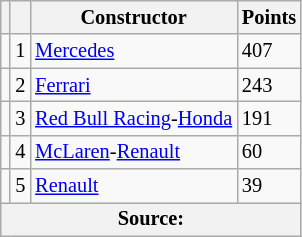<table class="wikitable" style="font-size: 85%;">
<tr>
<th></th>
<th></th>
<th>Constructor</th>
<th>Points</th>
</tr>
<tr>
<td align="left"></td>
<td align="center">1</td>
<td> <a href='#'>Mercedes</a></td>
<td align="left">407</td>
</tr>
<tr>
<td align="left"></td>
<td align="center">2</td>
<td> <a href='#'>Ferrari</a></td>
<td align="left">243</td>
</tr>
<tr>
<td align="left"></td>
<td align="center">3</td>
<td> <a href='#'>Red Bull Racing</a>-<a href='#'>Honda</a></td>
<td align="left">191</td>
</tr>
<tr>
<td align="left"></td>
<td align="center">4</td>
<td> <a href='#'>McLaren</a>-<a href='#'>Renault</a></td>
<td align="left">60</td>
</tr>
<tr>
<td align="left"></td>
<td align="center">5</td>
<td> <a href='#'>Renault</a></td>
<td align="left">39</td>
</tr>
<tr>
<th colspan="4">Source:</th>
</tr>
</table>
